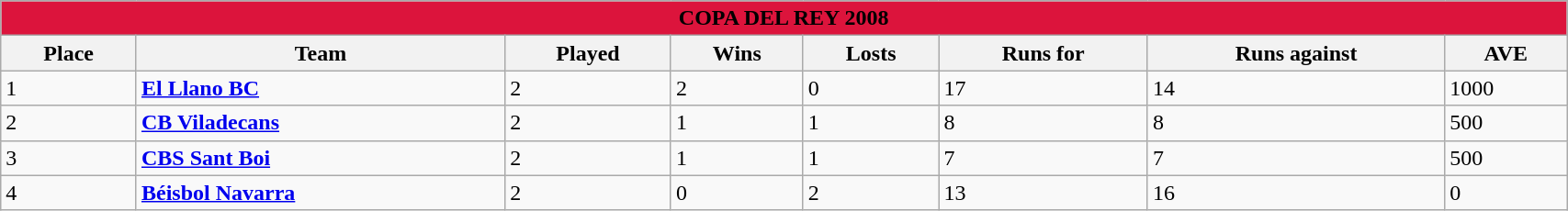<table class="wikitable" style="width: 90%">
<tr>
<td bgcolor="#DC143C" align="center" colspan="11"><strong><span>COPA DEL REY 2008</span></strong></td>
</tr>
<tr>
<th>Place</th>
<th>Team</th>
<th>Played</th>
<th>Wins</th>
<th>Losts</th>
<th>Runs for</th>
<th>Runs against</th>
<th>AVE</th>
</tr>
<tr>
<td>1</td>
<td><strong><a href='#'>El Llano BC</a></strong></td>
<td>2</td>
<td>2</td>
<td>0</td>
<td>17</td>
<td>14</td>
<td>1000</td>
</tr>
<tr>
<td>2</td>
<td><strong><a href='#'>CB Viladecans</a> </strong></td>
<td>2</td>
<td>1</td>
<td>1</td>
<td>8</td>
<td>8</td>
<td>500</td>
</tr>
<tr>
<td>3</td>
<td><strong><a href='#'>CBS Sant Boi</a></strong></td>
<td>2</td>
<td>1</td>
<td>1</td>
<td>7</td>
<td>7</td>
<td>500</td>
</tr>
<tr>
<td>4</td>
<td><strong><a href='#'>Béisbol Navarra</a></strong></td>
<td>2</td>
<td>0</td>
<td>2</td>
<td>13</td>
<td>16</td>
<td>0</td>
</tr>
</table>
